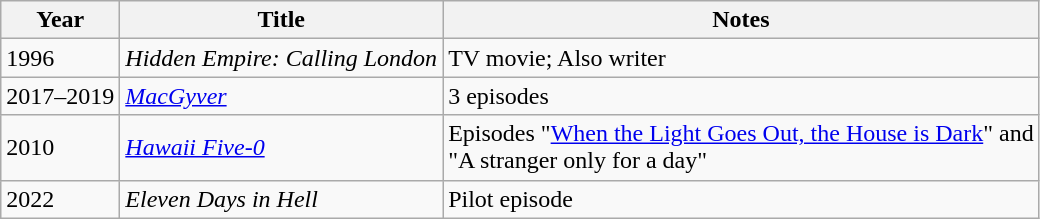<table class="wikitable">
<tr>
<th>Year</th>
<th>Title</th>
<th>Notes</th>
</tr>
<tr>
<td>1996</td>
<td><em>Hidden Empire: Calling London</em></td>
<td>TV movie; Also writer</td>
</tr>
<tr>
<td>2017–2019</td>
<td><em><a href='#'>MacGyver</a></em></td>
<td>3 episodes</td>
</tr>
<tr>
<td>2010</td>
<td><em><a href='#'>Hawaii Five-0</a></em></td>
<td>Episodes "<a href='#'>When the Light Goes Out, the House is Dark</a>" and<br>"A stranger only for a day"</td>
</tr>
<tr>
<td>2022</td>
<td><em>Eleven Days in Hell</em></td>
<td>Pilot episode</td>
</tr>
</table>
